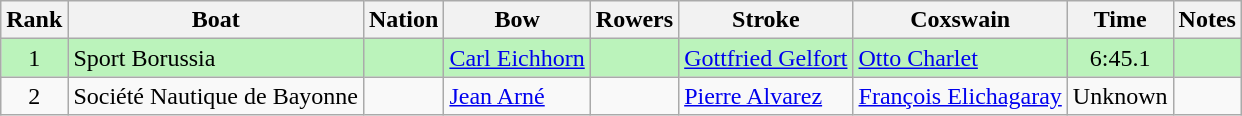<table class="wikitable sortable" style="text-align:center">
<tr>
<th>Rank</th>
<th>Boat</th>
<th>Nation</th>
<th>Bow</th>
<th>Rowers</th>
<th>Stroke</th>
<th>Coxswain</th>
<th>Time</th>
<th>Notes</th>
</tr>
<tr bgcolor=bbf3bb>
<td>1</td>
<td align=left>Sport Borussia</td>
<td align=left></td>
<td align=left><a href='#'>Carl Eichhorn</a></td>
<td align=left></td>
<td align=left><a href='#'>Gottfried Gelfort</a></td>
<td align=left><a href='#'>Otto Charlet</a></td>
<td>6:45.1</td>
<td></td>
</tr>
<tr>
<td>2</td>
<td align=left>Société Nautique de Bayonne</td>
<td align=left></td>
<td align=left><a href='#'>Jean Arné</a></td>
<td align=left></td>
<td align=left><a href='#'>Pierre Alvarez</a></td>
<td align=left><a href='#'>François Elichagaray</a></td>
<td data-sort-value=9:99.9>Unknown</td>
<td></td>
</tr>
</table>
